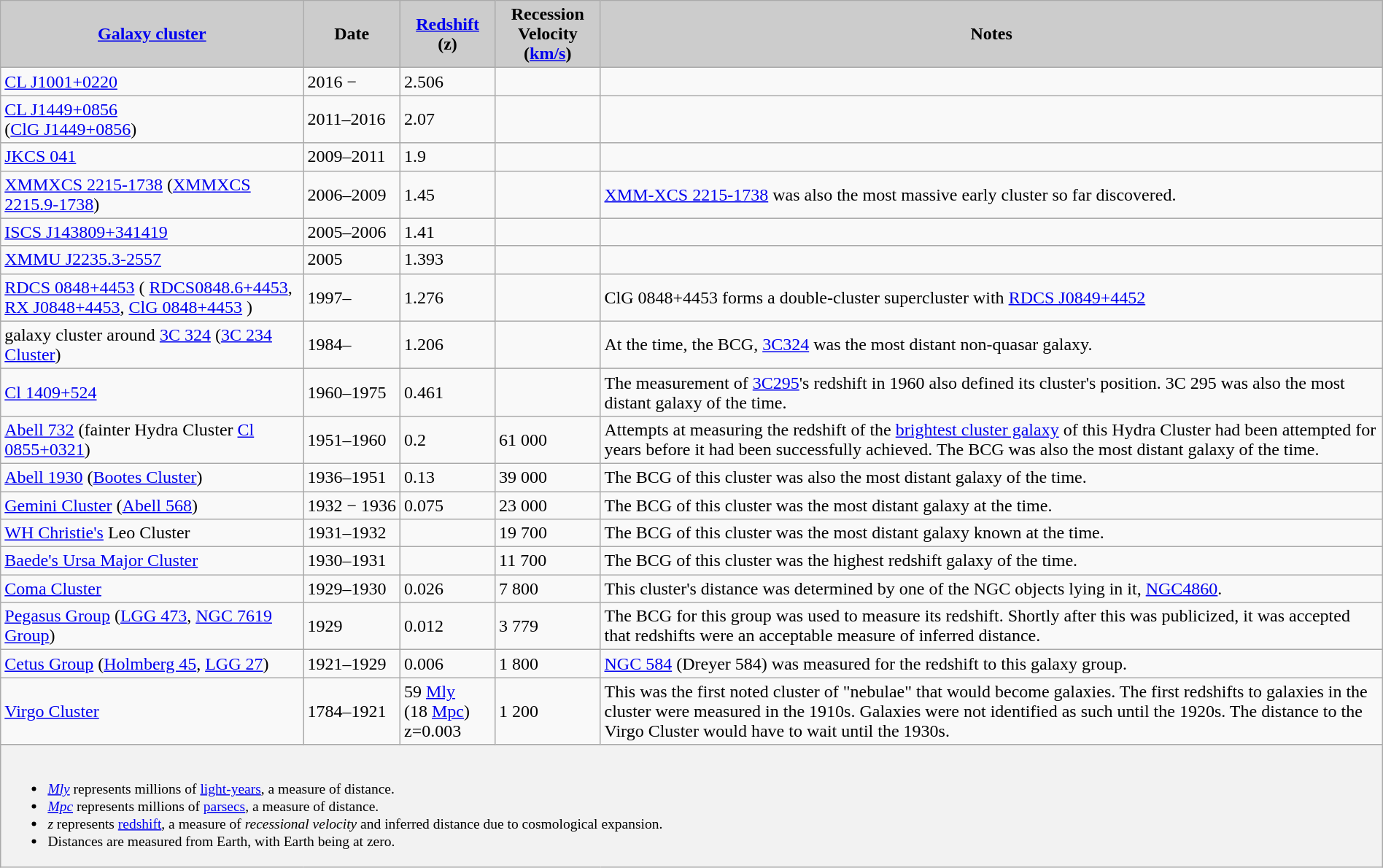<table class="wikitable" width="100%" style="text-align:left;">
<tr>
<th style="background:#CCCCCC;text-align:center;"><a href='#'>Galaxy cluster</a></th>
<th style="background:#CCCCCC;text-align:center;">Date</th>
<th style="background:#CCCCCC;text-align:center;"><a href='#'>Redshift</a> (z)</th>
<th style="background:#CCCCCC;text-align:center;">Recession Velocity <br> (<a href='#'>km/s</a>)</th>
<th style="background:#CCCCCC;text-align:center;">Notes</th>
</tr>
<tr>
<td><a href='#'>CL J1001+0220</a></td>
<td>2016 − </td>
<td>2.506</td>
<td></td>
<td></td>
</tr>
<tr>
<td><a href='#'>CL J1449+0856</a> <br> (<a href='#'>ClG J1449+0856</a>)</td>
<td>2011–2016</td>
<td>2.07</td>
<td></td>
<td></td>
</tr>
<tr>
<td><a href='#'>JKCS 041</a></td>
<td>2009–2011</td>
<td>1.9</td>
<td></td>
<td></td>
</tr>
<tr>
<td><a href='#'>XMMXCS 2215-1738</a> (<a href='#'>XMMXCS 2215.9-1738</a>)</td>
<td>2006–2009</td>
<td>1.45</td>
<td></td>
<td><a href='#'>XMM-XCS 2215-1738</a> was also the most massive early cluster so far discovered.</td>
</tr>
<tr>
<td><a href='#'>ISCS J143809+341419</a></td>
<td>2005–2006</td>
<td>1.41</td>
<td></td>
<td></td>
</tr>
<tr>
<td><a href='#'>XMMU J2235.3-2557</a></td>
<td>2005</td>
<td>1.393</td>
<td></td>
<td></td>
</tr>
<tr>
<td><a href='#'>RDCS 0848+4453</a> ( <a href='#'>RDCS0848.6+4453</a>, <a href='#'>RX J0848+4453</a>, <a href='#'>ClG 0848+4453</a> )</td>
<td>1997–</td>
<td>1.276</td>
<td></td>
<td>ClG 0848+4453 forms a double-cluster supercluster with <a href='#'>RDCS J0849+4452</a></td>
</tr>
<tr>
<td>galaxy cluster around <a href='#'>3C 324</a> (<a href='#'>3C 234 Cluster</a>)</td>
<td>1984–</td>
<td>1.206</td>
<td></td>
<td>At the time, the BCG, <a href='#'>3C324</a> was the most distant non-quasar galaxy.</td>
</tr>
<tr>
</tr>
<tr>
</tr>
<tr>
<td><a href='#'>Cl 1409+524</a></td>
<td>1960–1975</td>
<td>0.461</td>
<td></td>
<td>The measurement of <a href='#'>3C295</a>'s redshift in 1960 also defined its cluster's position. 3C 295 was also the most distant galaxy of the time.</td>
</tr>
<tr>
<td><a href='#'>Abell 732</a> (fainter Hydra Cluster <a href='#'>Cl 0855+0321</a>)</td>
<td>1951–1960</td>
<td>0.2</td>
<td>61 000 </td>
<td>Attempts at measuring the redshift of the <a href='#'>brightest cluster galaxy</a> of this Hydra Cluster had been attempted for years before it had been successfully achieved. The BCG was also the most distant galaxy of the time.</td>
</tr>
<tr>
<td><a href='#'>Abell 1930</a> (<a href='#'>Bootes Cluster</a>)</td>
<td>1936–1951</td>
<td>0.13</td>
<td>39 000 </td>
<td>The BCG of this cluster was also the most distant galaxy of the time.</td>
</tr>
<tr>
<td><a href='#'>Gemini Cluster</a> (<a href='#'>Abell 568</a>)</td>
<td>1932 − 1936</td>
<td>0.075</td>
<td>23 000 </td>
<td>The BCG of this cluster was the most distant galaxy at the time.</td>
</tr>
<tr>
<td><a href='#'>WH Christie's</a> Leo Cluster</td>
<td>1931–1932</td>
<td></td>
<td>19 700 </td>
<td>The BCG of this cluster was the most distant galaxy known at the time.</td>
</tr>
<tr>
<td><a href='#'>Baede's Ursa Major Cluster</a></td>
<td>1930–1931</td>
<td></td>
<td>11 700 </td>
<td>The BCG of this cluster was the highest redshift galaxy of the time.</td>
</tr>
<tr>
<td><a href='#'>Coma Cluster</a></td>
<td>1929–1930</td>
<td>0.026</td>
<td>7 800 </td>
<td>This cluster's distance was determined by one of the NGC objects lying in it, <a href='#'>NGC4860</a>.</td>
</tr>
<tr>
<td><a href='#'>Pegasus Group</a> (<a href='#'>LGG 473</a>, <a href='#'>NGC 7619 Group</a>)</td>
<td>1929</td>
<td>0.012</td>
<td>3 779 </td>
<td>The BCG for this group was used to measure its redshift. Shortly after this was publicized, it was accepted that redshifts were an acceptable measure of inferred distance.</td>
</tr>
<tr>
<td><a href='#'>Cetus Group</a> (<a href='#'>Holmberg 45</a>, <a href='#'>LGG 27</a>)</td>
<td>1921–1929</td>
<td>0.006</td>
<td>1 800 </td>
<td><a href='#'>NGC 584</a> (Dreyer 584) was measured for the redshift to this galaxy group.</td>
</tr>
<tr>
<td><a href='#'>Virgo Cluster</a></td>
<td>1784–1921</td>
<td>59 <a href='#'>Mly</a> (18 <a href='#'>Mpc</a>) <br> z=0.003</td>
<td>1 200 </td>
<td>This was the first noted cluster of "nebulae" that would become galaxies. The first redshifts to galaxies in the cluster were measured in the 1910s. Galaxies were not identified as such until the 1920s. The distance to the Virgo Cluster would have to wait until the 1930s.</td>
</tr>
<tr>
<td colspan=5 style="font-size: small; background-color: #f2f2f2;"><br><ul><li><em><a href='#'>Mly</a></em> represents millions of <a href='#'>light-years</a>, a measure of distance.</li><li><em><a href='#'>Mpc</a></em> represents millions of <a href='#'>parsecs</a>, a measure of distance.</li><li><em>z</em> represents <a href='#'>redshift</a>, a measure of <em>recessional velocity</em> and inferred distance due to cosmological expansion.</li><li>Distances are measured from Earth, with Earth being at zero.</li></ul></td>
</tr>
</table>
